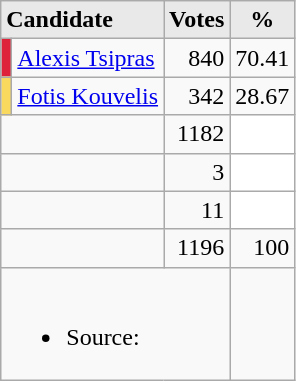<table class="wikitable">
<tr>
<td colspan="2" style="background-color:#E9E9E9" align=left><strong>Candidate</strong></td>
<th style="background-color:#E9E9E9" align=right>Votes</th>
<th style="background-color:#E9E9E9" align=right>%</th>
</tr>
<tr>
<td style="background-color:#DD2239"></td>
<td align=left><a href='#'>Alexis Tsipras</a></td>
<td align="right">840</td>
<td align="right">70.41</td>
</tr>
<tr>
<td style="background-color:#FADA5E"></td>
<td align=left><a href='#'>Fotis Kouvelis</a></td>
<td align="right">342</td>
<td align="right">28.67</td>
</tr>
<tr>
<td colspan="2" align=left><strong></strong></td>
<td align="right">1182</td>
<td bgcolor="white"></td>
</tr>
<tr>
<td colspan="2" align=left><strong></strong></td>
<td align="right">3</td>
<td bgcolor="white"></td>
</tr>
<tr>
<td colspan="2" align=left><strong></strong></td>
<td align="right">11</td>
<td bgcolor="white"></td>
</tr>
<tr>
<td colspan="2" align=left><strong></strong></td>
<td align="right">1196</td>
<td align="right">100</td>
</tr>
<tr>
<td align=left colspan=3><br><ul><li>Source: </li></ul></td>
</tr>
</table>
